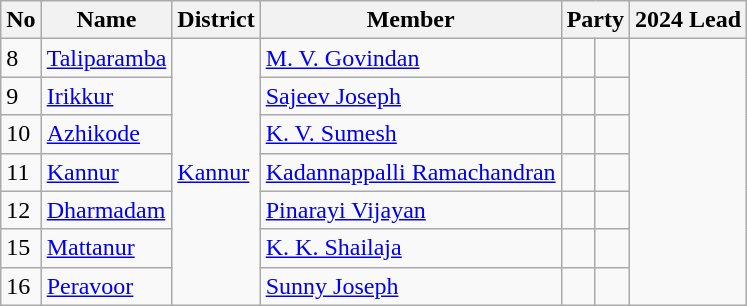<table class="wikitable sortable">
<tr align="center">
<th>No</th>
<th>Name</th>
<th>District</th>
<th>Member</th>
<th colspan="2">Party</th>
<th colspan="2">2024 Lead</th>
</tr>
<tr>
<td>8</td>
<td><a href='#'>Taliparamba</a></td>
<td rowspan="7"><a href='#'>Kannur</a></td>
<td><a href='#'>M. V. Govindan</a></td>
<td></td>
<td></td>
</tr>
<tr>
<td>9</td>
<td><a href='#'>Irikkur</a></td>
<td><a href='#'>Sajeev Joseph</a></td>
<td></td>
<td></td>
</tr>
<tr>
<td>10</td>
<td><a href='#'>Azhikode</a></td>
<td><a href='#'>K. V. Sumesh</a></td>
<td></td>
<td></td>
</tr>
<tr>
<td>11</td>
<td><a href='#'>Kannur</a></td>
<td><a href='#'>Kadannappalli Ramachandran</a></td>
<td></td>
<td></td>
</tr>
<tr>
<td>12</td>
<td><a href='#'>Dharmadam</a></td>
<td><a href='#'>Pinarayi Vijayan</a></td>
<td></td>
<td></td>
</tr>
<tr>
<td>15</td>
<td><a href='#'>Mattanur</a></td>
<td><a href='#'>K. K. Shailaja</a></td>
<td></td>
<td></td>
</tr>
<tr>
<td>16</td>
<td><a href='#'>Peravoor</a></td>
<td><a href='#'>Sunny Joseph</a></td>
<td></td>
<td></td>
</tr>
</table>
